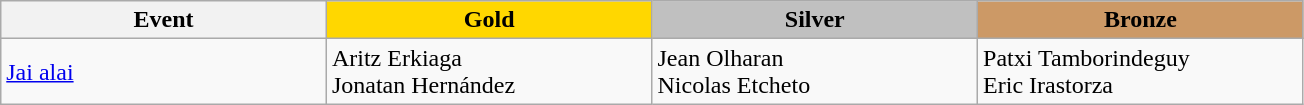<table class="wikitable" style="max-width: 23cm; width: 100%">
<tr>
<th scope="col">Event</th>
<th scope="col" style="background-color:gold; width:25%">Gold</th>
<th scope="col" style="background-color:silver; width:25%; width:25%">Silver</th>
<th scope="col" style="background-color:#cc9966; width:25%">Bronze</th>
</tr>
<tr>
<td><a href='#'>Jai alai</a></td>
<td> Aritz Erkiaga<br>Jonatan Hernández</td>
<td> Jean Olharan<br>Nicolas Etcheto</td>
<td> Patxi Tamborindeguy<br>Eric Irastorza</td>
</tr>
</table>
